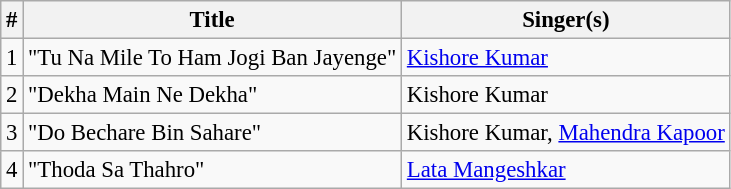<table class="wikitable" style="font-size:95%;">
<tr>
<th>#</th>
<th>Title</th>
<th>Singer(s)</th>
</tr>
<tr>
<td>1</td>
<td>"Tu Na Mile To Ham Jogi Ban Jayenge"</td>
<td><a href='#'>Kishore Kumar</a></td>
</tr>
<tr>
<td>2</td>
<td>"Dekha Main Ne Dekha"</td>
<td>Kishore Kumar</td>
</tr>
<tr>
<td>3</td>
<td>"Do Bechare Bin Sahare"</td>
<td>Kishore Kumar, <a href='#'>Mahendra Kapoor</a></td>
</tr>
<tr>
<td>4</td>
<td>"Thoda Sa Thahro"</td>
<td><a href='#'>Lata Mangeshkar</a></td>
</tr>
</table>
